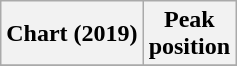<table class="wikitable plainrowheaders" style="text-align:center">
<tr>
<th scope="col">Chart (2019)</th>
<th scope="col">Peak<br>position</th>
</tr>
<tr>
</tr>
</table>
